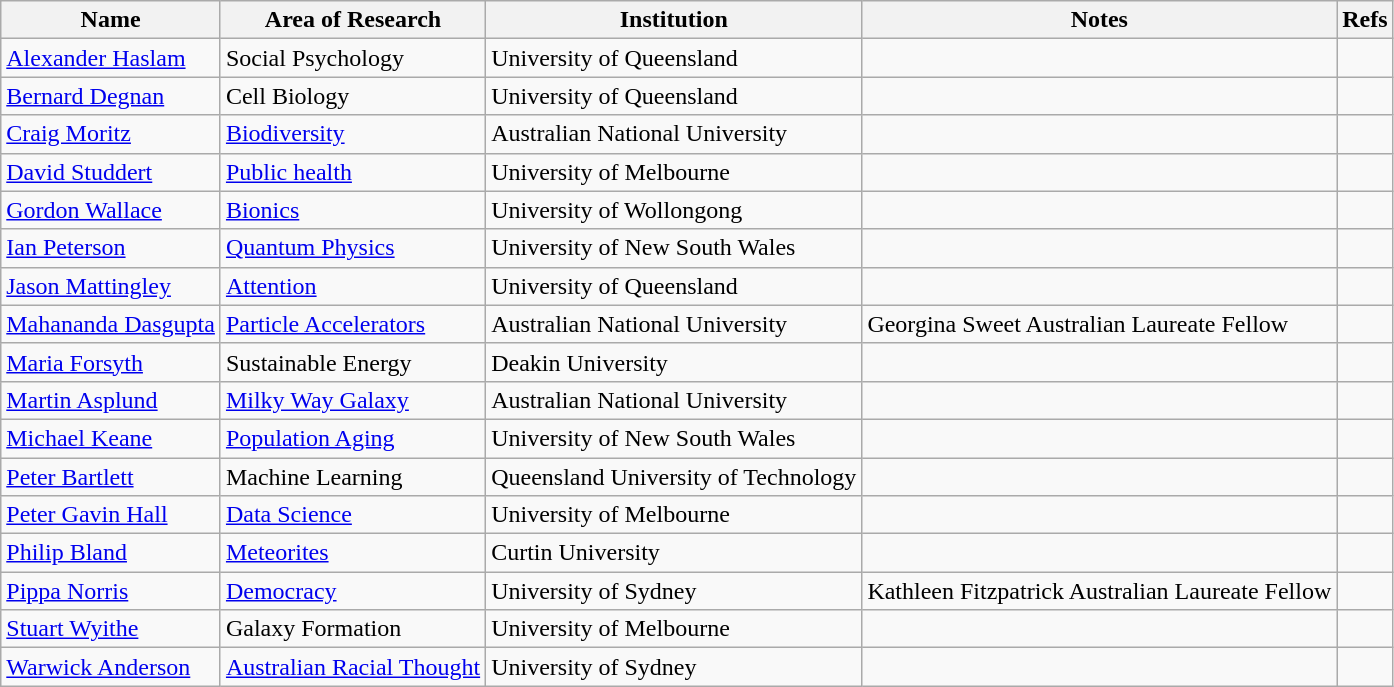<table class="wikitable">
<tr>
<th>Name</th>
<th>Area of Research</th>
<th>Institution</th>
<th>Notes</th>
<th>Refs</th>
</tr>
<tr>
<td><a href='#'>Alexander Haslam</a></td>
<td>Social Psychology</td>
<td>University of Queensland</td>
<td></td>
<td></td>
</tr>
<tr>
<td><a href='#'>Bernard Degnan</a></td>
<td>Cell Biology</td>
<td>University of Queensland</td>
<td></td>
<td></td>
</tr>
<tr>
<td><a href='#'>Craig Moritz</a></td>
<td><a href='#'>Biodiversity</a></td>
<td>Australian National University</td>
<td></td>
<td></td>
</tr>
<tr>
<td><a href='#'>David Studdert</a></td>
<td><a href='#'>Public health</a></td>
<td>University of Melbourne</td>
<td></td>
<td></td>
</tr>
<tr>
<td><a href='#'>Gordon Wallace</a></td>
<td><a href='#'>Bionics</a></td>
<td>University of Wollongong</td>
<td></td>
<td></td>
</tr>
<tr>
<td><a href='#'>Ian Peterson</a></td>
<td><a href='#'>Quantum Physics</a></td>
<td>University of New South Wales</td>
<td></td>
<td></td>
</tr>
<tr>
<td><a href='#'>Jason Mattingley</a></td>
<td><a href='#'>Attention</a></td>
<td>University of Queensland</td>
<td></td>
<td></td>
</tr>
<tr>
<td><a href='#'>Mahananda Dasgupta</a></td>
<td><a href='#'>Particle Accelerators</a></td>
<td>Australian National University</td>
<td>Georgina Sweet Australian Laureate Fellow</td>
<td></td>
</tr>
<tr>
<td><a href='#'>Maria Forsyth</a></td>
<td>Sustainable Energy</td>
<td>Deakin University</td>
<td></td>
<td></td>
</tr>
<tr>
<td><a href='#'>Martin Asplund</a></td>
<td><a href='#'>Milky Way Galaxy</a></td>
<td>Australian National University</td>
<td></td>
<td></td>
</tr>
<tr>
<td><a href='#'>Michael Keane</a></td>
<td><a href='#'>Population Aging</a></td>
<td>University of New South Wales</td>
<td></td>
<td></td>
</tr>
<tr>
<td><a href='#'>Peter Bartlett</a></td>
<td>Machine Learning</td>
<td>Queensland University of Technology</td>
<td></td>
<td></td>
</tr>
<tr>
<td><a href='#'>Peter Gavin Hall</a></td>
<td><a href='#'>Data Science</a></td>
<td>University of Melbourne</td>
<td></td>
<td></td>
</tr>
<tr>
<td><a href='#'>Philip Bland</a></td>
<td><a href='#'>Meteorites</a></td>
<td>Curtin University</td>
<td></td>
<td></td>
</tr>
<tr>
<td><a href='#'>Pippa Norris</a></td>
<td><a href='#'>Democracy</a></td>
<td>University of Sydney</td>
<td>Kathleen Fitzpatrick Australian Laureate Fellow</td>
<td></td>
</tr>
<tr>
<td><a href='#'>Stuart Wyithe</a></td>
<td>Galaxy Formation</td>
<td>University of Melbourne</td>
<td></td>
<td></td>
</tr>
<tr>
<td><a href='#'>Warwick Anderson</a></td>
<td><a href='#'>Australian Racial Thought</a></td>
<td>University of Sydney</td>
<td></td>
<td></td>
</tr>
</table>
